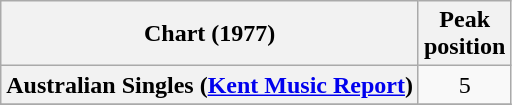<table class="wikitable sortable plainrowheaders" style="text-align:center">
<tr>
<th>Chart (1977)</th>
<th>Peak<br>position</th>
</tr>
<tr>
<th scope="row">Australian Singles (<a href='#'>Kent Music Report</a>)</th>
<td>5</td>
</tr>
<tr>
</tr>
</table>
